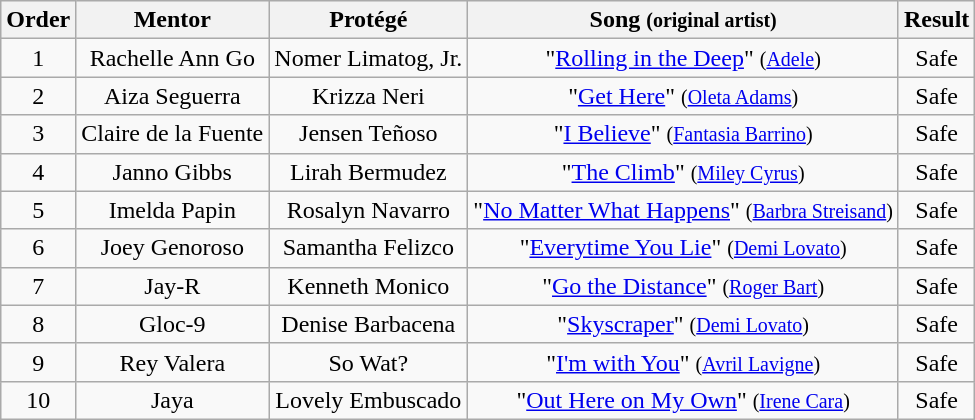<table class="wikitable plainrowheaders" style="text-align:center;">
<tr bgcolor="#f2f2f2">
<th>Order</th>
<th>Mentor</th>
<th>Protégé</th>
<th>Song <small>(original artist)</small></th>
<th>Result</th>
</tr>
<tr>
<td>1</td>
<td>Rachelle Ann Go</td>
<td>Nomer Limatog, Jr.</td>
<td>"<a href='#'>Rolling in the Deep</a>" <small>(<a href='#'>Adele</a>)</small></td>
<td>Safe</td>
</tr>
<tr>
<td>2</td>
<td>Aiza Seguerra</td>
<td>Krizza Neri</td>
<td>"<a href='#'>Get Here</a>" <small>(<a href='#'>Oleta Adams</a>)</small></td>
<td>Safe</td>
</tr>
<tr>
<td>3</td>
<td>Claire de la Fuente</td>
<td>Jensen Teñoso</td>
<td>"<a href='#'>I Believe</a>" <small>(<a href='#'>Fantasia Barrino</a>)</small></td>
<td>Safe</td>
</tr>
<tr>
<td>4</td>
<td>Janno Gibbs</td>
<td>Lirah Bermudez</td>
<td>"<a href='#'>The Climb</a>" <small>(<a href='#'>Miley Cyrus</a>)</small></td>
<td>Safe</td>
</tr>
<tr>
<td>5</td>
<td>Imelda Papin</td>
<td>Rosalyn Navarro</td>
<td>"<a href='#'>No Matter What Happens</a>" <small>(<a href='#'>Barbra Streisand</a>)</small></td>
<td>Safe</td>
</tr>
<tr>
<td>6</td>
<td>Joey Genoroso</td>
<td>Samantha Felizco</td>
<td>"<a href='#'>Everytime You Lie</a>" <small>(<a href='#'>Demi Lovato</a>)</small></td>
<td>Safe</td>
</tr>
<tr>
<td>7</td>
<td>Jay-R</td>
<td>Kenneth Monico</td>
<td>"<a href='#'>Go the Distance</a>" <small>(<a href='#'>Roger Bart</a>)</small></td>
<td>Safe</td>
</tr>
<tr>
<td>8</td>
<td>Gloc-9</td>
<td>Denise Barbacena</td>
<td>"<a href='#'>Skyscraper</a>" <small>(<a href='#'>Demi Lovato</a>)</small></td>
<td>Safe</td>
</tr>
<tr>
<td>9</td>
<td>Rey Valera</td>
<td>So Wat?</td>
<td>"<a href='#'>I'm with You</a>" <small>(<a href='#'>Avril Lavigne</a>)</small></td>
<td>Safe</td>
</tr>
<tr>
<td>10</td>
<td>Jaya</td>
<td>Lovely Embuscado</td>
<td>"<a href='#'>Out Here on My Own</a>" <small>(<a href='#'>Irene Cara</a>)</small></td>
<td>Safe</td>
</tr>
</table>
